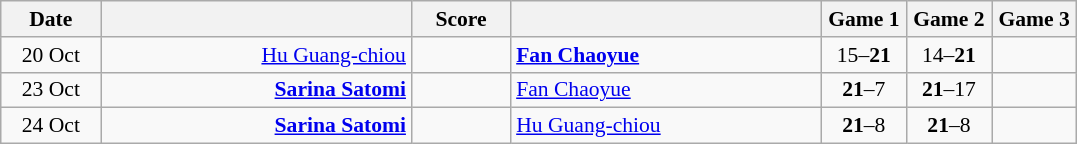<table class="wikitable" style="text-align:center; font-size:90% ">
<tr>
<th width="60">Date</th>
<th align="right" width="200"></th>
<th width="60">Score</th>
<th align="left" width="200"></th>
<th width="50">Game 1</th>
<th width="50">Game 2</th>
<th width="50">Game 3</th>
</tr>
<tr>
<td>20 Oct</td>
<td align="right"><a href='#'>Hu Guang-chiou</a> </td>
<td align="center"></td>
<td align="left"><strong> <a href='#'>Fan Chaoyue</a></strong></td>
<td>15–<strong>21</strong></td>
<td>14–<strong>21</strong></td>
<td></td>
</tr>
<tr>
<td>23 Oct</td>
<td align="right"><strong><a href='#'>Sarina Satomi</a> </strong></td>
<td align="center"></td>
<td align="left"> <a href='#'>Fan Chaoyue</a></td>
<td><strong>21</strong>–7</td>
<td><strong>21</strong>–17</td>
<td></td>
</tr>
<tr>
<td>24 Oct</td>
<td align="right"><strong><a href='#'>Sarina Satomi</a> </strong></td>
<td align="center"></td>
<td align="left"> <a href='#'>Hu Guang-chiou</a></td>
<td><strong>21</strong>–8</td>
<td><strong>21</strong>–8</td>
<td></td>
</tr>
</table>
